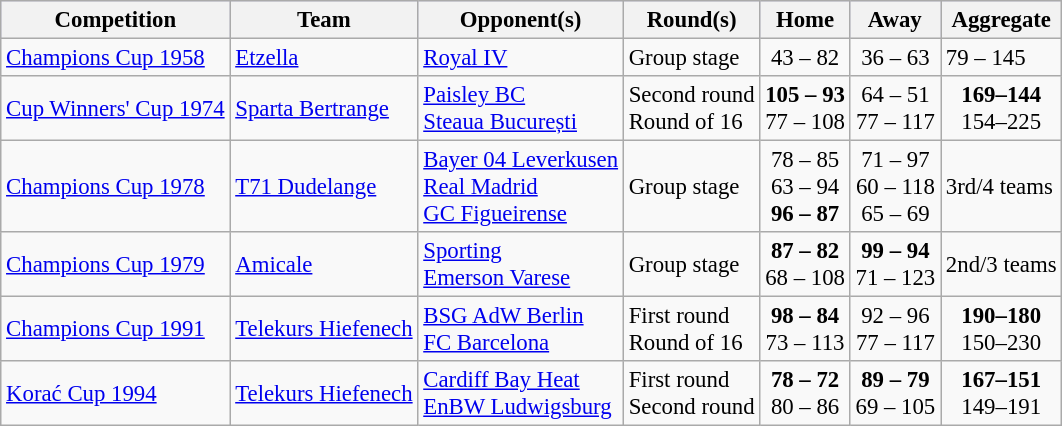<table class="wikitable" style="text-align: left; font-size:95%">
<tr bgcolor="#ccccff">
<th>Competition</th>
<th>Team</th>
<th>Opponent(s)</th>
<th>Round(s)</th>
<th>Home</th>
<th> Away </th>
<th>Aggregate</th>
</tr>
<tr>
<td><a href='#'>Champions Cup 1958</a></td>
<td> <a href='#'>Etzella</a></td>
<td> <a href='#'>Royal IV</a></td>
<td>Group stage</td>
<td align="center">43 – 82</td>
<td align="center">36 – 63</td>
<td>79 – 145</td>
</tr>
<tr>
<td><a href='#'>Cup Winners' Cup 1974</a></td>
<td> <a href='#'>Sparta Bertrange</a></td>
<td> <a href='#'>Paisley BC</a> <br>  <a href='#'>Steaua București</a></td>
<td>Second round <br> Round of 16</td>
<td align="center"><strong>105 – 93</strong> <br> 77 – 108</td>
<td align="center">64 – 51 <br> 77 – 117</td>
<td align="center"><strong>169–144</strong> <br> 154–225</td>
</tr>
<tr>
<td><a href='#'>Champions Cup 1978</a></td>
<td> <a href='#'>T71 Dudelange</a></td>
<td> <a href='#'>Bayer 04 Leverkusen</a> <br>  <a href='#'>Real Madrid</a> <br>  <a href='#'>GC Figueirense</a></td>
<td>Group stage</td>
<td align="center">78 – 85 <br> 63 – 94 <br> <strong>96 – 87</strong></td>
<td align="center">71 – 97 <br> 60 – 118 <br> 65 – 69</td>
<td>3rd/4 teams</td>
</tr>
<tr>
<td><a href='#'>Champions Cup 1979</a></td>
<td> <a href='#'>Amicale</a></td>
<td> <a href='#'>Sporting</a> <br>  <a href='#'>Emerson Varese</a></td>
<td>Group stage</td>
<td align="center"><strong>87 – 82</strong> <br> 68 – 108</td>
<td align="center"><strong>99 – 94</strong> <br> 71 – 123</td>
<td>2nd/3 teams</td>
</tr>
<tr>
<td><a href='#'>Champions Cup 1991</a></td>
<td> <a href='#'>Telekurs Hiefenech</a></td>
<td> <a href='#'>BSG AdW Berlin</a> <br>  <a href='#'>FC Barcelona</a></td>
<td>First round <br> Round of 16</td>
<td align="center"><strong>98 – 84</strong> <br> 73 – 113</td>
<td align="center">92 – 96 <br> 77 – 117</td>
<td align="center"><strong>190–180</strong> <br> 150–230</td>
</tr>
<tr>
<td><a href='#'>Korać Cup 1994</a></td>
<td> <a href='#'>Telekurs Hiefenech</a></td>
<td> <a href='#'>Cardiff Bay Heat</a> <br>  <a href='#'>EnBW Ludwigsburg</a></td>
<td>First round <br> Second round</td>
<td align="center"><strong>78 – 72</strong> <br> 80 – 86</td>
<td align="center"><strong>89 – 79</strong> <br> 69 – 105</td>
<td align="center"><strong>167–151</strong> <br> 149–191</td>
</tr>
</table>
